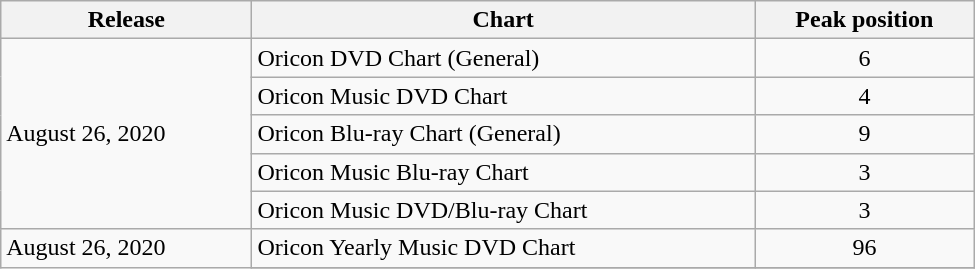<table class="wikitable" style="width:650px;">
<tr>
<th>Release</th>
<th>Chart</th>
<th>Peak position</th>
</tr>
<tr>
<td rowspan="5">August 26, 2020</td>
<td>Oricon DVD Chart (General)</td>
<td style="text-align:center;">6</td>
</tr>
<tr>
<td>Oricon Music DVD Chart</td>
<td style="text-align:center;">4</td>
</tr>
<tr>
<td>Oricon Blu-ray Chart (General)</td>
<td style="text-align:center;">9</td>
</tr>
<tr>
<td>Oricon Music Blu-ray Chart</td>
<td style="text-align:center;">3</td>
</tr>
<tr>
<td>Oricon Music DVD/Blu-ray Chart</td>
<td style="text-align:center;">3</td>
</tr>
<tr>
<td rowspan="5">August 26, 2020</td>
<td>Oricon Yearly Music DVD Chart</td>
<td style="text-align:center;">96</td>
</tr>
<tr>
</tr>
</table>
